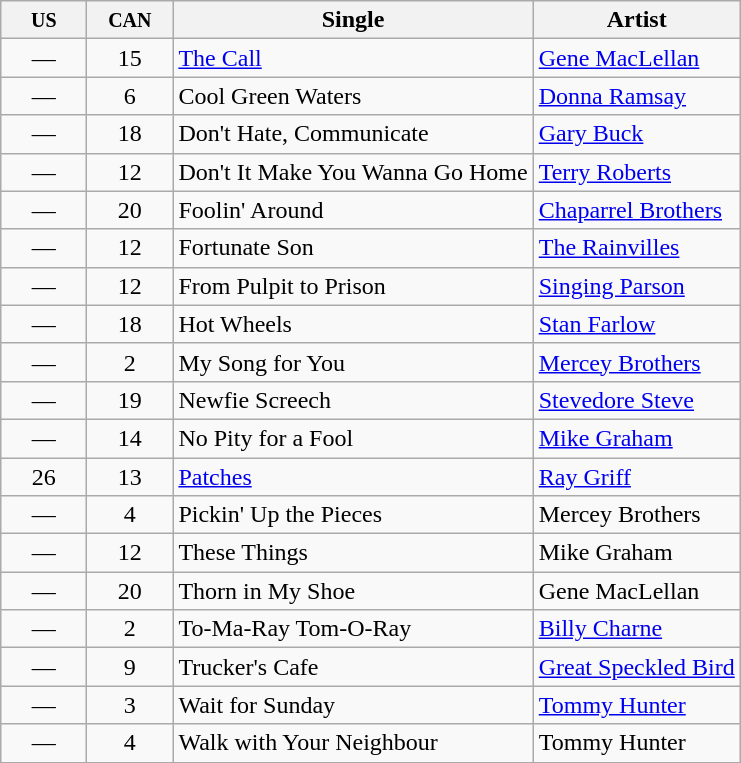<table class="wikitable sortable">
<tr>
<th width="50"><small>US</small></th>
<th width="50"><small>CAN</small></th>
<th>Single</th>
<th>Artist</th>
</tr>
<tr>
<td align="center">—</td>
<td align="center">15</td>
<td><a href='#'>The Call</a></td>
<td><a href='#'>Gene MacLellan</a></td>
</tr>
<tr>
<td align="center">—</td>
<td align="center">6</td>
<td>Cool Green Waters</td>
<td><a href='#'>Donna Ramsay</a></td>
</tr>
<tr>
<td align="center">—</td>
<td align="center">18</td>
<td>Don't Hate, Communicate</td>
<td><a href='#'>Gary Buck</a></td>
</tr>
<tr>
<td align="center">—</td>
<td align="center">12</td>
<td>Don't It Make You Wanna Go Home</td>
<td><a href='#'>Terry Roberts</a></td>
</tr>
<tr>
<td align="center">—</td>
<td align="center">20</td>
<td>Foolin' Around</td>
<td><a href='#'>Chaparrel Brothers</a></td>
</tr>
<tr>
<td align="center">—</td>
<td align="center">12</td>
<td>Fortunate Son</td>
<td><a href='#'>The Rainvilles</a></td>
</tr>
<tr>
<td align="center">—</td>
<td align="center">12</td>
<td>From Pulpit to Prison</td>
<td><a href='#'>Singing Parson</a></td>
</tr>
<tr>
<td align="center">—</td>
<td align="center">18</td>
<td>Hot Wheels</td>
<td><a href='#'>Stan Farlow</a></td>
</tr>
<tr>
<td align="center">—</td>
<td align="center">2</td>
<td>My Song for You</td>
<td><a href='#'>Mercey Brothers</a></td>
</tr>
<tr>
<td align="center">—</td>
<td align="center">19</td>
<td>Newfie Screech</td>
<td><a href='#'>Stevedore Steve</a></td>
</tr>
<tr>
<td align="center">—</td>
<td align="center">14</td>
<td>No Pity for a Fool</td>
<td><a href='#'>Mike Graham</a></td>
</tr>
<tr>
<td align="center">26</td>
<td align="center">13</td>
<td><a href='#'>Patches</a></td>
<td><a href='#'>Ray Griff</a></td>
</tr>
<tr>
<td align="center">—</td>
<td align="center">4</td>
<td>Pickin' Up the Pieces</td>
<td>Mercey Brothers</td>
</tr>
<tr>
<td align="center">—</td>
<td align="center">12</td>
<td>These Things</td>
<td>Mike Graham</td>
</tr>
<tr>
<td align="center">—</td>
<td align="center">20</td>
<td>Thorn in My Shoe</td>
<td>Gene MacLellan</td>
</tr>
<tr>
<td align="center">—</td>
<td align="center">2</td>
<td>To-Ma-Ray Tom-O-Ray</td>
<td><a href='#'>Billy Charne</a></td>
</tr>
<tr>
<td align="center">—</td>
<td align="center">9</td>
<td>Trucker's Cafe</td>
<td><a href='#'>Great Speckled Bird</a></td>
</tr>
<tr>
<td align="center">—</td>
<td align="center">3</td>
<td>Wait for Sunday</td>
<td><a href='#'>Tommy Hunter</a></td>
</tr>
<tr>
<td align="center">—</td>
<td align="center">4</td>
<td>Walk with Your Neighbour</td>
<td>Tommy Hunter</td>
</tr>
</table>
